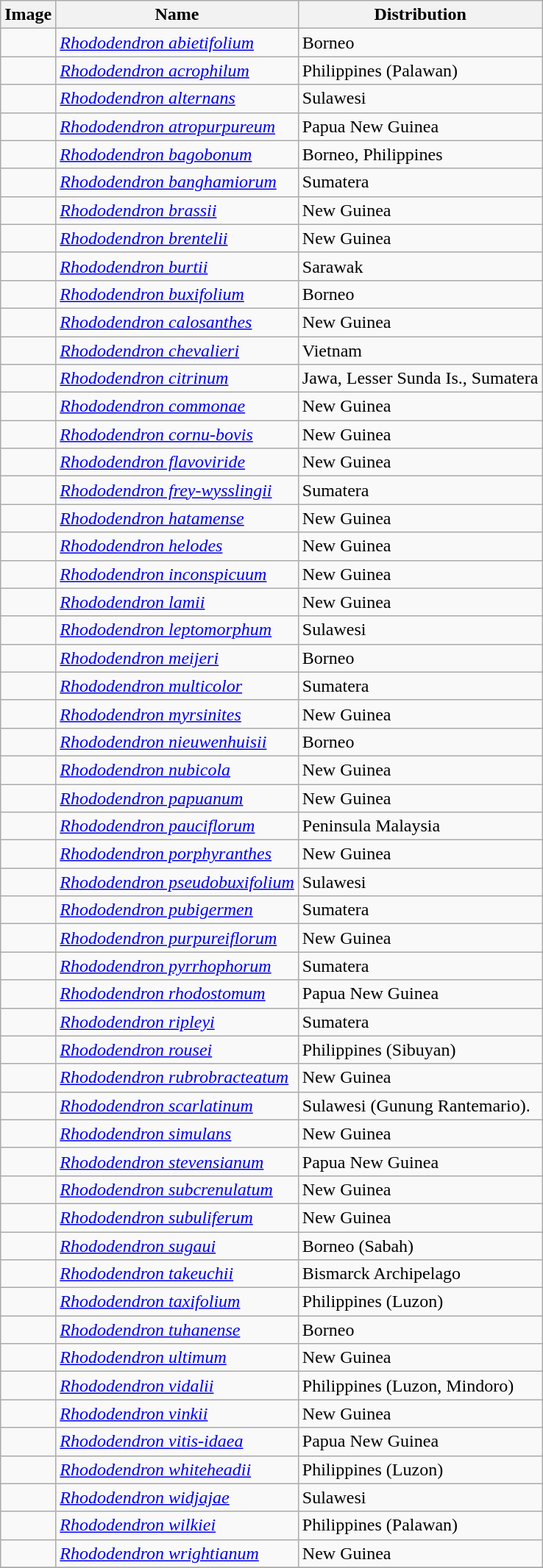<table class="wikitable collapsible">
<tr>
<th>Image</th>
<th>Name</th>
<th>Distribution</th>
</tr>
<tr>
<td></td>
<td><em><a href='#'>Rhododendron abietifolium</a></em> </td>
<td>Borneo</td>
</tr>
<tr>
<td></td>
<td><em><a href='#'>Rhododendron acrophilum</a></em> </td>
<td>Philippines (Palawan)</td>
</tr>
<tr>
<td></td>
<td><em><a href='#'>Rhododendron alternans</a></em> </td>
<td>Sulawesi</td>
</tr>
<tr>
<td></td>
<td><em><a href='#'>Rhododendron atropurpureum</a></em> </td>
<td>Papua New Guinea</td>
</tr>
<tr>
<td></td>
<td><em><a href='#'>Rhododendron bagobonum</a></em> </td>
<td>Borneo, Philippines</td>
</tr>
<tr>
<td></td>
<td><em><a href='#'>Rhododendron banghamiorum</a></em> </td>
<td>Sumatera</td>
</tr>
<tr>
<td></td>
<td><em><a href='#'>Rhododendron brassii</a></em> </td>
<td>New Guinea</td>
</tr>
<tr>
<td></td>
<td><em><a href='#'>Rhododendron brentelii</a></em> </td>
<td>New Guinea</td>
</tr>
<tr>
<td></td>
<td><em><a href='#'>Rhododendron burtii</a></em> </td>
<td>Sarawak</td>
</tr>
<tr>
<td></td>
<td><em><a href='#'>Rhododendron buxifolium</a></em> </td>
<td>Borneo</td>
</tr>
<tr>
<td></td>
<td><em><a href='#'>Rhododendron calosanthes</a></em> </td>
<td>New Guinea</td>
</tr>
<tr>
<td></td>
<td><em><a href='#'>Rhododendron chevalieri</a></em> </td>
<td>Vietnam</td>
</tr>
<tr>
<td></td>
<td><em><a href='#'>Rhododendron citrinum</a></em> </td>
<td>Jawa, Lesser Sunda Is., Sumatera</td>
</tr>
<tr>
<td></td>
<td><em><a href='#'>Rhododendron commonae</a></em> </td>
<td>New Guinea</td>
</tr>
<tr>
<td></td>
<td><em><a href='#'>Rhododendron cornu-bovis</a></em> </td>
<td>New Guinea</td>
</tr>
<tr>
<td></td>
<td><em><a href='#'>Rhododendron flavoviride</a></em> </td>
<td>New Guinea</td>
</tr>
<tr>
<td></td>
<td><em><a href='#'>Rhododendron frey-wysslingii</a></em> </td>
<td>Sumatera</td>
</tr>
<tr>
<td></td>
<td><em><a href='#'>Rhododendron hatamense</a></em> </td>
<td>New Guinea</td>
</tr>
<tr>
<td></td>
<td><em><a href='#'>Rhododendron helodes</a></em> </td>
<td>New Guinea</td>
</tr>
<tr>
<td></td>
<td><em><a href='#'>Rhododendron inconspicuum</a></em> </td>
<td>New Guinea</td>
</tr>
<tr>
<td></td>
<td><em><a href='#'>Rhododendron lamii</a></em> </td>
<td>New Guinea</td>
</tr>
<tr>
<td></td>
<td><em><a href='#'>Rhododendron leptomorphum</a></em> </td>
<td>Sulawesi</td>
</tr>
<tr>
<td></td>
<td><em><a href='#'>Rhododendron meijeri</a></em> </td>
<td>Borneo</td>
</tr>
<tr>
<td></td>
<td><em><a href='#'>Rhododendron multicolor</a></em> </td>
<td>Sumatera</td>
</tr>
<tr>
<td></td>
<td><em><a href='#'>Rhododendron myrsinites</a></em> </td>
<td>New Guinea</td>
</tr>
<tr>
<td></td>
<td><em><a href='#'>Rhododendron nieuwenhuisii</a></em> </td>
<td>Borneo</td>
</tr>
<tr>
<td></td>
<td><em><a href='#'>Rhododendron nubicola</a></em> </td>
<td>New Guinea</td>
</tr>
<tr>
<td></td>
<td><em><a href='#'>Rhododendron papuanum</a></em> </td>
<td>New Guinea</td>
</tr>
<tr>
<td></td>
<td><em><a href='#'>Rhododendron pauciflorum</a></em> </td>
<td>Peninsula Malaysia</td>
</tr>
<tr>
<td></td>
<td><em><a href='#'>Rhododendron porphyranthes</a></em> </td>
<td>New Guinea</td>
</tr>
<tr>
<td></td>
<td><em><a href='#'>Rhododendron pseudobuxifolium</a></em> </td>
<td>Sulawesi</td>
</tr>
<tr>
<td></td>
<td><em><a href='#'>Rhododendron pubigermen</a></em> </td>
<td>Sumatera</td>
</tr>
<tr>
<td></td>
<td><em><a href='#'>Rhododendron purpureiflorum</a></em> </td>
<td>New Guinea</td>
</tr>
<tr>
<td></td>
<td><em><a href='#'>Rhododendron pyrrhophorum</a></em> </td>
<td>Sumatera</td>
</tr>
<tr>
<td></td>
<td><em><a href='#'>Rhododendron rhodostomum</a></em> </td>
<td>Papua New Guinea</td>
</tr>
<tr>
<td></td>
<td><em><a href='#'>Rhododendron ripleyi</a></em> </td>
<td>Sumatera</td>
</tr>
<tr>
<td></td>
<td><em><a href='#'>Rhododendron rousei</a></em> </td>
<td>Philippines (Sibuyan)</td>
</tr>
<tr>
<td></td>
<td><em><a href='#'>Rhododendron rubrobracteatum</a></em> </td>
<td>New Guinea</td>
</tr>
<tr>
<td></td>
<td><em><a href='#'>Rhododendron scarlatinum</a></em> </td>
<td>Sulawesi (Gunung Rantemario).</td>
</tr>
<tr>
<td></td>
<td><em><a href='#'>Rhododendron simulans</a></em> </td>
<td>New Guinea</td>
</tr>
<tr>
<td></td>
<td><em><a href='#'>Rhododendron stevensianum</a></em> </td>
<td>Papua New Guinea</td>
</tr>
<tr>
<td></td>
<td><em><a href='#'>Rhododendron subcrenulatum</a></em> </td>
<td>New Guinea</td>
</tr>
<tr>
<td></td>
<td><em><a href='#'>Rhododendron subuliferum</a></em> </td>
<td>New Guinea</td>
</tr>
<tr>
<td></td>
<td><em><a href='#'>Rhododendron sugaui</a></em> </td>
<td>Borneo (Sabah)</td>
</tr>
<tr>
<td></td>
<td><em><a href='#'>Rhododendron takeuchii</a></em> </td>
<td>Bismarck Archipelago</td>
</tr>
<tr>
<td></td>
<td><em><a href='#'>Rhododendron taxifolium</a></em> </td>
<td>Philippines (Luzon)</td>
</tr>
<tr>
<td></td>
<td><em><a href='#'>Rhododendron tuhanense</a></em> </td>
<td>Borneo</td>
</tr>
<tr>
<td></td>
<td><em><a href='#'>Rhododendron ultimum</a></em> </td>
<td>New Guinea</td>
</tr>
<tr>
<td></td>
<td><em><a href='#'>Rhododendron vidalii</a></em> </td>
<td>Philippines (Luzon, Mindoro)</td>
</tr>
<tr>
<td></td>
<td><em><a href='#'>Rhododendron vinkii</a></em> </td>
<td>New Guinea</td>
</tr>
<tr>
<td></td>
<td><em><a href='#'>Rhododendron vitis-idaea</a></em> </td>
<td>Papua New Guinea</td>
</tr>
<tr>
<td></td>
<td><em><a href='#'>Rhododendron whiteheadii</a></em> </td>
<td>Philippines (Luzon)</td>
</tr>
<tr>
<td></td>
<td><em><a href='#'>Rhododendron widjajae</a></em> </td>
<td>Sulawesi</td>
</tr>
<tr>
<td></td>
<td><em><a href='#'>Rhododendron wilkiei</a></em> </td>
<td>Philippines (Palawan)</td>
</tr>
<tr>
<td></td>
<td><em><a href='#'>Rhododendron wrightianum</a></em> </td>
<td>New Guinea</td>
</tr>
<tr>
</tr>
</table>
